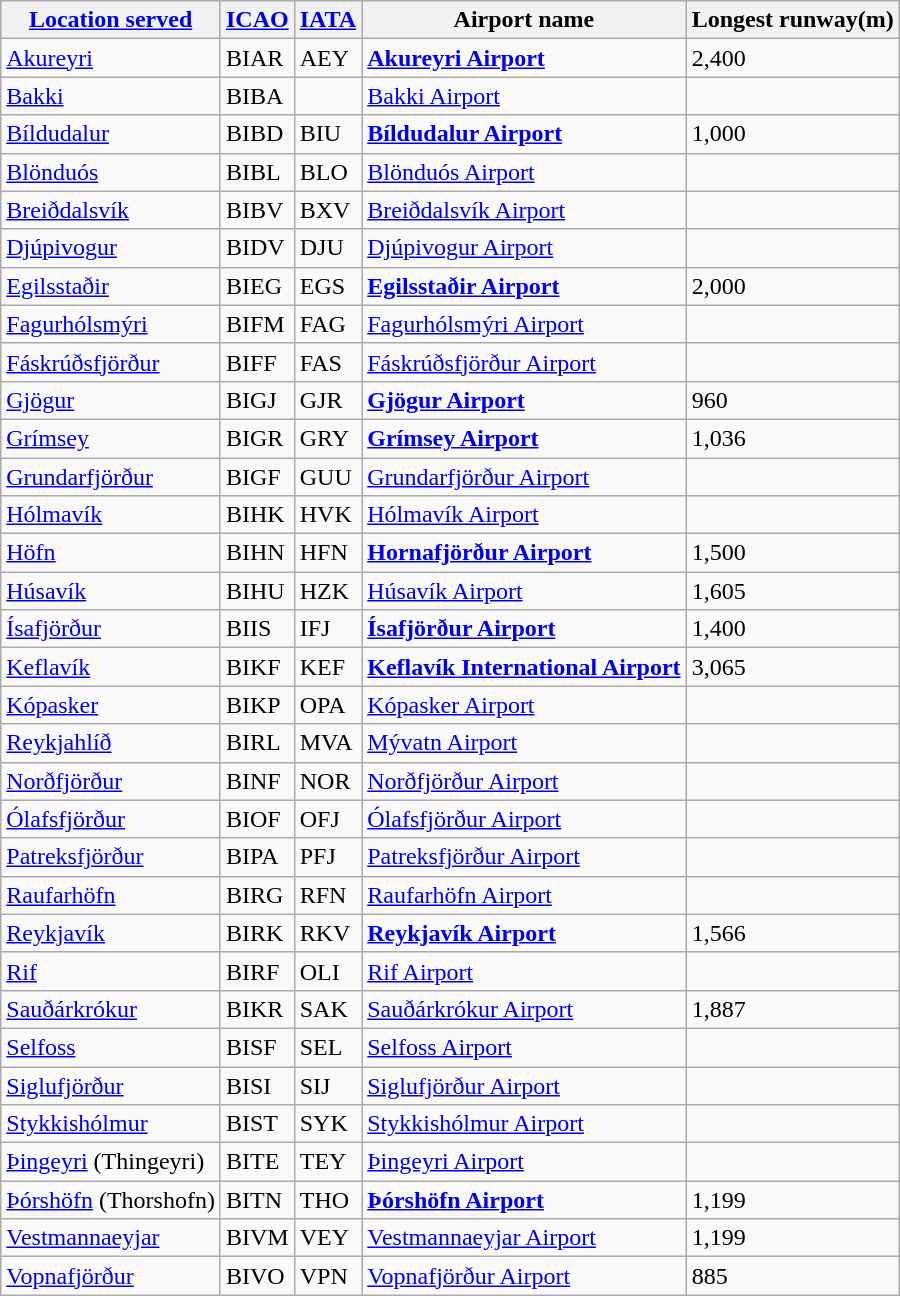<table class="wikitable sortable">
<tr>
<th><a href='#'>Location served</a></th>
<th><a href='#'>ICAO</a></th>
<th><a href='#'>IATA</a></th>
<th>Airport name</th>
<th>Longest runway(m)</th>
</tr>
<tr valign="top">
<td><a href='#'>Akureyri</a></td>
<td>BIAR</td>
<td>AEY</td>
<td><strong><a href='#'>Akureyri Airport</a></strong></td>
<td>2,400</td>
</tr>
<tr valign="top">
<td><a href='#'>Bakki</a></td>
<td>BIBA</td>
<td></td>
<td><a href='#'>Bakki Airport</a></td>
<td></td>
</tr>
<tr valign="top">
<td><a href='#'>Bíldudalur</a></td>
<td>BIBD</td>
<td>BIU</td>
<td><strong><a href='#'>Bíldudalur Airport</a></strong></td>
<td>1,000</td>
</tr>
<tr valign="top">
<td><a href='#'>Blönduós</a></td>
<td>BIBL</td>
<td>BLO</td>
<td><a href='#'>Blönduós Airport</a></td>
<td></td>
</tr>
<tr valign="top">
<td><a href='#'>Breiðdalsvík</a></td>
<td>BIBV</td>
<td>BXV</td>
<td><a href='#'>Breiðdalsvík Airport</a></td>
<td></td>
</tr>
<tr valign="top">
<td><a href='#'>Djúpivogur</a></td>
<td>BIDV</td>
<td>DJU</td>
<td><a href='#'>Djúpivogur Airport</a></td>
<td></td>
</tr>
<tr valign="top">
<td><a href='#'>Egilsstaðir</a></td>
<td>BIEG</td>
<td>EGS</td>
<td><strong><a href='#'>Egilsstaðir Airport</a></strong></td>
<td>2,000</td>
</tr>
<tr valign="top">
<td><a href='#'>Fagurhólsmýri</a></td>
<td>BIFM</td>
<td>FAG</td>
<td><a href='#'>Fagurhólsmýri Airport</a></td>
<td></td>
</tr>
<tr valign="top">
<td><a href='#'>Fáskrúðsfjörður</a></td>
<td>BIFF</td>
<td>FAS</td>
<td><a href='#'>Fáskrúðsfjörður Airport</a></td>
<td></td>
</tr>
<tr valign="top">
<td><a href='#'>Gjögur</a></td>
<td>BIGJ</td>
<td>GJR</td>
<td><strong><a href='#'>Gjögur Airport</a></strong></td>
<td>960</td>
</tr>
<tr valign="top">
<td><a href='#'>Grímsey</a></td>
<td>BIGR</td>
<td>GRY</td>
<td><strong><a href='#'>Grímsey Airport</a></strong></td>
<td>1,036</td>
</tr>
<tr valign="top">
<td><a href='#'>Grundarfjörður</a></td>
<td>BIGF</td>
<td>GUU</td>
<td><a href='#'>Grundarfjörður Airport</a></td>
<td></td>
</tr>
<tr valign="top">
<td><a href='#'>Hólmavík</a></td>
<td>BIHK</td>
<td>HVK</td>
<td><a href='#'>Hólmavík Airport</a></td>
<td></td>
</tr>
<tr valign="top">
<td><a href='#'>Höfn</a></td>
<td>BIHN</td>
<td>HFN</td>
<td><strong><a href='#'>Hornafjörður Airport</a></strong></td>
<td>1,500</td>
</tr>
<tr valign="top">
<td><a href='#'>Húsavík</a></td>
<td>BIHU</td>
<td>HZK</td>
<td><a href='#'>Húsavík Airport</a></td>
<td>1,605</td>
</tr>
<tr valign="top">
<td><a href='#'>Ísafjörður</a></td>
<td>BIIS</td>
<td>IFJ</td>
<td><strong><a href='#'>Ísafjörður Airport</a></strong></td>
<td>1,400</td>
</tr>
<tr valign="top">
<td><a href='#'>Keflavík</a></td>
<td>BIKF</td>
<td>KEF</td>
<td><strong><a href='#'>Keflavík International Airport</a></strong></td>
<td>3,065</td>
</tr>
<tr valign="top">
<td><a href='#'>Kópasker</a></td>
<td>BIKP</td>
<td>OPA</td>
<td><a href='#'>Kópasker Airport</a></td>
<td></td>
</tr>
<tr valign="top">
<td><a href='#'>Reykjahlíð</a></td>
<td>BIRL</td>
<td>MVA</td>
<td><a href='#'>Mývatn Airport</a></td>
<td></td>
</tr>
<tr valign="top">
<td><a href='#'>Norðfjörður</a></td>
<td>BINF</td>
<td>NOR</td>
<td><a href='#'>Norðfjörður Airport</a></td>
<td></td>
</tr>
<tr valign="top">
<td><a href='#'>Ólafsfjörður</a></td>
<td>BIOF</td>
<td>OFJ</td>
<td><a href='#'>Ólafsfjörður Airport</a></td>
<td></td>
</tr>
<tr valign="top">
<td><a href='#'>Patreksfjörður</a></td>
<td>BIPA</td>
<td>PFJ</td>
<td><a href='#'>Patreksfjörður Airport</a></td>
<td></td>
</tr>
<tr valign="top">
<td><a href='#'>Raufarhöfn</a></td>
<td>BIRG</td>
<td>RFN</td>
<td><a href='#'>Raufarhöfn Airport</a></td>
<td></td>
</tr>
<tr valign="top">
<td><a href='#'>Reykjavík</a></td>
<td>BIRK</td>
<td>RKV</td>
<td><strong><a href='#'>Reykjavík Airport</a></strong></td>
<td>1,566</td>
</tr>
<tr valign="top">
<td><a href='#'>Rif</a></td>
<td>BIRF</td>
<td>OLI</td>
<td><a href='#'>Rif Airport</a></td>
<td></td>
</tr>
<tr valign="top">
<td><a href='#'>Sauðárkrókur</a></td>
<td>BIKR</td>
<td>SAK</td>
<td><a href='#'>Sauðárkrókur Airport</a></td>
<td>1,887</td>
</tr>
<tr valign="top">
<td><a href='#'>Selfoss</a></td>
<td>BISF</td>
<td>SEL</td>
<td><a href='#'>Selfoss Airport</a></td>
<td></td>
</tr>
<tr valign="top">
<td><a href='#'>Siglufjörður</a></td>
<td>BISI</td>
<td>SIJ</td>
<td><a href='#'>Siglufjörður Airport</a></td>
<td></td>
</tr>
<tr valign="top">
<td><a href='#'>Stykkishólmur</a></td>
<td>BIST</td>
<td>SYK</td>
<td><a href='#'>Stykkishólmur Airport</a></td>
<td></td>
</tr>
<tr valign="top">
<td><a href='#'>Þingeyri</a> (Thingeyri)</td>
<td>BITE</td>
<td>TEY</td>
<td><a href='#'>Þingeyri Airport</a></td>
<td></td>
</tr>
<tr valign="top">
<td><a href='#'>Þórshöfn</a> (Thorshofn)</td>
<td>BITN</td>
<td>THO</td>
<td><strong><a href='#'>Þórshöfn Airport</a></strong></td>
<td>1,199</td>
</tr>
<tr valign="top">
<td><a href='#'>Vestmannaeyjar</a></td>
<td>BIVM</td>
<td>VEY</td>
<td><a href='#'>Vestmannaeyjar Airport</a></td>
<td>1,199</td>
</tr>
<tr valign="top">
<td><a href='#'>Vopnafjörður</a></td>
<td>BIVO</td>
<td>VPN</td>
<td><a href='#'>Vopnafjörður Airport</a></td>
<td>885</td>
</tr>
</table>
